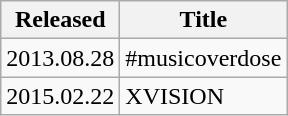<table class="wikitable">
<tr>
<th><strong>Released</strong></th>
<th><strong>Title</strong></th>
</tr>
<tr>
<td>2013.08.28</td>
<td>#musicoverdose</td>
</tr>
<tr>
<td>2015.02.22</td>
<td>XVISION</td>
</tr>
</table>
